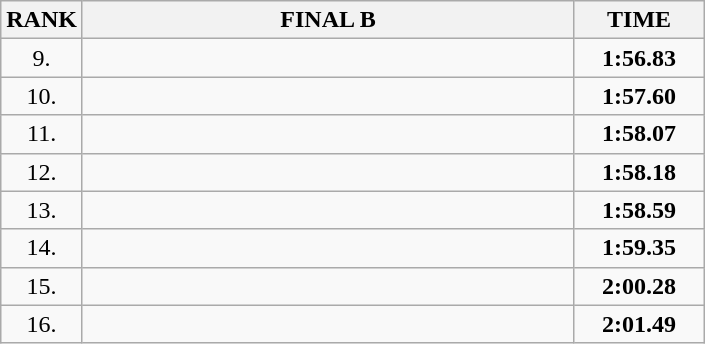<table class="wikitable">
<tr>
<th>RANK</th>
<th style="width: 20em">FINAL B</th>
<th style="width: 5em">TIME</th>
</tr>
<tr>
<td align="center">9.</td>
<td></td>
<td align="center"><strong>1:56.83</strong></td>
</tr>
<tr>
<td align="center">10.</td>
<td></td>
<td align="center"><strong>1:57.60</strong></td>
</tr>
<tr>
<td align="center">11.</td>
<td></td>
<td align="center"><strong>1:58.07</strong></td>
</tr>
<tr>
<td align="center">12.</td>
<td></td>
<td align="center"><strong>1:58.18</strong></td>
</tr>
<tr>
<td align="center">13.</td>
<td></td>
<td align="center"><strong>1:58.59</strong></td>
</tr>
<tr>
<td align="center">14.</td>
<td></td>
<td align="center"><strong>1:59.35</strong></td>
</tr>
<tr>
<td align="center">15.</td>
<td></td>
<td align="center"><strong>2:00.28</strong></td>
</tr>
<tr>
<td align="center">16.</td>
<td></td>
<td align="center"><strong>2:01.49</strong></td>
</tr>
</table>
